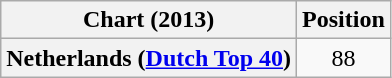<table class="wikitable plainrowheaders" style="text-align:center;">
<tr>
<th>Chart (2013)</th>
<th>Position</th>
</tr>
<tr>
<th scope="row">Netherlands (<a href='#'>Dutch Top 40</a>)</th>
<td style="text-align:center;">88</td>
</tr>
</table>
